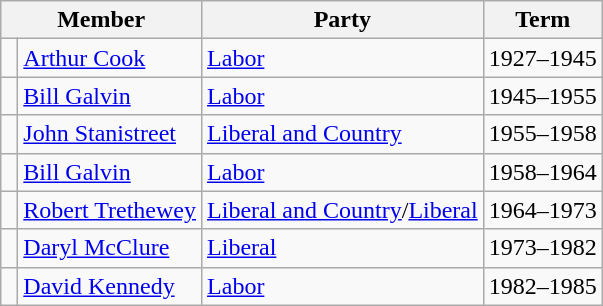<table class="wikitable">
<tr>
<th colspan="2">Member</th>
<th>Party</th>
<th>Term</th>
</tr>
<tr>
<td> </td>
<td><a href='#'>Arthur Cook</a></td>
<td><a href='#'>Labor</a></td>
<td>1927–1945</td>
</tr>
<tr>
<td> </td>
<td><a href='#'>Bill Galvin</a></td>
<td><a href='#'>Labor</a></td>
<td>1945–1955</td>
</tr>
<tr>
<td> </td>
<td><a href='#'>John Stanistreet</a></td>
<td><a href='#'>Liberal and Country</a></td>
<td>1955–1958</td>
</tr>
<tr>
<td> </td>
<td><a href='#'>Bill Galvin</a></td>
<td><a href='#'>Labor</a></td>
<td>1958–1964</td>
</tr>
<tr>
<td> </td>
<td rows=2><a href='#'>Robert Trethewey</a></td>
<td><a href='#'>Liberal and Country</a>/<a href='#'>Liberal</a></td>
<td>1964–1973</td>
</tr>
<tr>
<td> </td>
<td><a href='#'>Daryl McClure</a></td>
<td><a href='#'>Liberal</a></td>
<td>1973–1982</td>
</tr>
<tr>
<td> </td>
<td><a href='#'>David Kennedy</a></td>
<td><a href='#'>Labor</a></td>
<td>1982–1985</td>
</tr>
</table>
